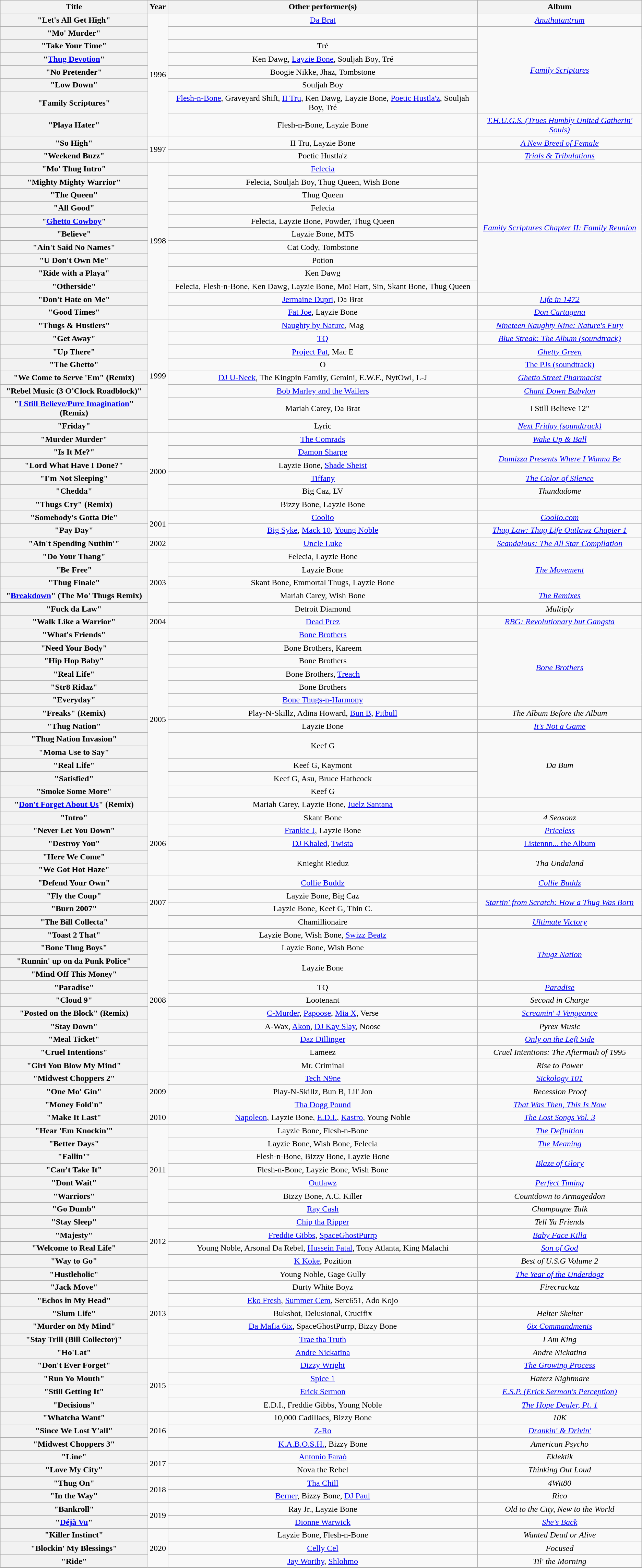<table class="wikitable plainrowheaders" style="text-align:center;">
<tr>
<th scope="col">Title</th>
<th scope="col">Year</th>
<th scope="col">Other performer(s)</th>
<th scope="col">Album</th>
</tr>
<tr>
<th scope="row">"Let's All Get High"</th>
<td rowspan="8">1996</td>
<td><a href='#'>Da Brat</a></td>
<td><em><a href='#'>Anuthatantrum</a></em></td>
</tr>
<tr>
<th scope="row">"Mo' Murder"</th>
<td></td>
<td rowspan="6"><em><a href='#'>Family Scriptures</a></em></td>
</tr>
<tr>
<th scope="row">"Take Your Time"</th>
<td>Tré</td>
</tr>
<tr>
<th scope="row">"<a href='#'>Thug Devotion</a>"</th>
<td>Ken Dawg, <a href='#'>Layzie Bone</a>, Souljah Boy, Tré</td>
</tr>
<tr>
<th scope="row">"No Pretender"</th>
<td>Boogie Nikke, Jhaz, Tombstone</td>
</tr>
<tr>
<th scope="row">"Low Down"</th>
<td>Souljah Boy</td>
</tr>
<tr>
<th scope="row">"Family Scriptures"</th>
<td><a href='#'>Flesh-n-Bone</a>, Graveyard Shift, <a href='#'>II Tru</a>, Ken Dawg, Layzie Bone, <a href='#'>Poetic Hustla'z</a>, Souljah Boy, Tré</td>
</tr>
<tr>
<th scope="row">"Playa Hater"</th>
<td Da Rabeez>Flesh-n-Bone, Layzie Bone</td>
<td><em><a href='#'>T.H.U.G.S. (Trues Humbly United Gatherin' Souls)</a></em></td>
</tr>
<tr>
<th scope="row">"So High"</th>
<td rowspan="2">1997</td>
<td>II Tru, Layzie Bone</td>
<td><em><a href='#'>A New Breed of Female</a></em></td>
</tr>
<tr>
<th scope="row">"Weekend Buzz"</th>
<td>Poetic Hustla'z</td>
<td><em><a href='#'>Trials & Tribulations</a></em></td>
</tr>
<tr>
<th scope="row">"Mo' Thug Intro"</th>
<td rowspan="12">1998</td>
<td><a href='#'>Felecia</a></td>
<td rowspan="10"><em><a href='#'>Family Scriptures Chapter II: Family Reunion</a></em></td>
</tr>
<tr>
<th scope="row">"Mighty Mighty Warrior"</th>
<td>Felecia, Souljah Boy, Thug Queen, Wish Bone</td>
</tr>
<tr>
<th scope="row">"The Queen"</th>
<td>Thug Queen</td>
</tr>
<tr>
<th scope="row">"All Good"</th>
<td>Felecia</td>
</tr>
<tr>
<th scope="row">"<a href='#'>Ghetto Cowboy</a>"</th>
<td>Felecia, Layzie Bone, Powder, Thug Queen</td>
</tr>
<tr>
<th scope="row">"Believe"</th>
<td>Layzie Bone, MT5</td>
</tr>
<tr>
<th scope="row">"Ain't Said No Names"</th>
<td>Cat Cody, Tombstone</td>
</tr>
<tr>
<th scope="row">"U Don't Own Me"</th>
<td>Potion</td>
</tr>
<tr>
<th scope="row">"Ride with a Playa"</th>
<td>Ken Dawg</td>
</tr>
<tr>
<th scope="row">"Otherside"</th>
<td>Felecia, Flesh-n-Bone, Ken Dawg, Layzie Bone, Mo! Hart, Sin, Skant Bone, Thug Queen</td>
</tr>
<tr>
<th scope="row">"Don't Hate on Me"</th>
<td><a href='#'>Jermaine Dupri</a>, Da Brat</td>
<td><em><a href='#'>Life in 1472</a></em></td>
</tr>
<tr>
<th scope="row">"Good Times"</th>
<td><a href='#'>Fat Joe</a>, Layzie Bone</td>
<td><em><a href='#'>Don Cartagena</a></em></td>
</tr>
<tr>
<th scope="row">"Thugs & Hustlers"</th>
<td rowspan="8">1999</td>
<td><a href='#'>Naughty by Nature</a>, Mag</td>
<td><em><a href='#'>Nineteen Naughty Nine: Nature's Fury</a></em></td>
</tr>
<tr>
<th scope="row">"Get Away"</th>
<td><a href='#'>TQ</a></td>
<td><em><a href='#'>Blue Streak: The Album (soundtrack)</a></em></td>
</tr>
<tr>
<th scope="row">"Up There"</th>
<td><a href='#'>Project Pat</a>, Mac E</td>
<td><em><a href='#'>Ghetty Green</a></em></td>
</tr>
<tr>
<th>"The Ghetto"</th>
<td>O</td>
<td><a href='#'>The PJs (soundtrack)</a></td>
</tr>
<tr>
<th scope="row">"We Come to Serve 'Em" (Remix)</th>
<td><a href='#'>DJ U-Neek</a>, The Kingpin Family, Gemini, E.W.F., NytOwl, L-J</td>
<td><em><a href='#'>Ghetto Street Pharmacist</a></em></td>
</tr>
<tr>
<th scope="row">"Rebel Music (3 O'Clock Roadblock)"</th>
<td><a href='#'>Bob Marley and the Wailers</a></td>
<td><em><a href='#'>Chant Down Babylon</a></em></td>
</tr>
<tr>
<th scope="row">"<a href='#'>I Still Believe/Pure Imagination</a>" (Remix)</th>
<td>Mariah Carey, Da Brat</td>
<td>I Still Believe 12"</td>
</tr>
<tr>
<th scope="row">"Friday"</th>
<td>Lyric</td>
<td><em><a href='#'>Next Friday (soundtrack)</a></em></td>
</tr>
<tr>
<th scope="row">"Murder Murder"</th>
<td rowspan="6">2000</td>
<td><a href='#'>The Comrads</a></td>
<td><em><a href='#'>Wake Up & Ball</a></em></td>
</tr>
<tr>
<th scope="row">"Is It Me?"</th>
<td><a href='#'>Damon Sharpe</a></td>
<td rowspan="2"><em><a href='#'>Damizza Presents Where I Wanna Be</a></em></td>
</tr>
<tr>
<th scope="row">"Lord What Have I Done?"</th>
<td>Layzie Bone, <a href='#'>Shade Sheist</a></td>
</tr>
<tr>
<th scope="row">"I'm Not Sleeping"</th>
<td><a href='#'>Tiffany</a></td>
<td><em><a href='#'>The Color of Silence</a></em></td>
</tr>
<tr>
<th scope="row">"Chedda"</th>
<td>Big Caz, LV</td>
<td><em>Thundadome</em></td>
</tr>
<tr>
<th scope="row">"Thugs Cry" (Remix)</th>
<td>Bizzy Bone, Layzie Bone</td>
<td></td>
</tr>
<tr>
<th scope="row">"Somebody's Gotta Die"</th>
<td rowspan="2">2001</td>
<td><a href='#'>Coolio</a></td>
<td><em><a href='#'>Coolio.com</a></em></td>
</tr>
<tr>
<th scope="row">"Pay Day"</th>
<td><a href='#'>Big Syke</a>, <a href='#'>Mack 10</a>, <a href='#'>Young Noble</a></td>
<td><em><a href='#'>Thug Law: Thug Life Outlawz Chapter 1</a></em></td>
</tr>
<tr>
<th scope="row">"Ain't Spending Nuthin'"</th>
<td>2002</td>
<td><a href='#'>Uncle Luke</a></td>
<td><em><a href='#'>Scandalous: The All Star Compilation</a></em></td>
</tr>
<tr>
<th scope="row">"Do Your Thang"</th>
<td rowspan="5">2003</td>
<td>Felecia, Layzie Bone</td>
<td rowspan="3"><a href='#'><em>The Movement</em></a></td>
</tr>
<tr>
<th scope="row">"Be Free"</th>
<td>Layzie Bone</td>
</tr>
<tr>
<th scope="row">"Thug Finale"</th>
<td>Skant Bone, Emmortal Thugs, Layzie Bone</td>
</tr>
<tr>
<th scope="row">"<a href='#'>Breakdown</a>" (The Mo' Thugs Remix)</th>
<td>Mariah Carey, Wish Bone</td>
<td><em><a href='#'>The Remixes</a></em></td>
</tr>
<tr>
<th scope="row">"Fuck da Law"</th>
<td>Detroit Diamond</td>
<td><em>Multiply</em></td>
</tr>
<tr>
<th scope="row">"Walk Like a Warrior"</th>
<td>2004</td>
<td><a href='#'>Dead Prez</a></td>
<td><em><a href='#'>RBG: Revolutionary but Gangsta</a></em></td>
</tr>
<tr>
<th scope="row">"What's Friends"</th>
<td rowspan="14">2005</td>
<td><a href='#'>Bone Brothers</a></td>
<td rowspan="6"><em><a href='#'>Bone Brothers</a></em></td>
</tr>
<tr>
<th scope="row">"Need Your Body"</th>
<td>Bone Brothers, Kareem</td>
</tr>
<tr>
<th scope="row">"Hip Hop Baby"</th>
<td>Bone Brothers</td>
</tr>
<tr>
<th scope="row">"Real Life"</th>
<td>Bone Brothers, <a href='#'>Treach</a></td>
</tr>
<tr>
<th scope="row">"Str8 Ridaz"</th>
<td>Bone Brothers</td>
</tr>
<tr>
<th scope="row">"Everyday"</th>
<td><a href='#'>Bone Thugs-n-Harmony</a></td>
</tr>
<tr>
<th scope="row">"Freaks" (Remix)</th>
<td>Play-N-Skillz, Adina Howard, <a href='#'>Bun B</a>, <a href='#'>Pitbull</a></td>
<td><em>The Album Before the Album</em></td>
</tr>
<tr>
<th scope="row">"Thug Nation"</th>
<td>Layzie Bone</td>
<td><em><a href='#'>It's Not a Game</a></em></td>
</tr>
<tr>
<th scope="row">"Thug Nation Invasion"</th>
<td rowspan="2">Keef G</td>
<td rowspan="5"><em>Da Bum</em></td>
</tr>
<tr>
<th scope="row">"Moma Use to Say"</th>
</tr>
<tr>
<th scope="row">"Real Life"</th>
<td>Keef G, Kaymont</td>
</tr>
<tr>
<th scope="row">"Satisfied"</th>
<td>Keef G, Asu, Bruce Hathcock</td>
</tr>
<tr>
<th scope="row">"Smoke Some More"</th>
<td>Keef G</td>
</tr>
<tr>
<th scope="row">"<a href='#'>Don't Forget About Us</a>" (Remix)</th>
<td>Mariah Carey, Layzie Bone, <a href='#'>Juelz Santana</a></td>
<td></td>
</tr>
<tr>
<th scope="row">"Intro"</th>
<td rowspan="5">2006</td>
<td>Skant Bone</td>
<td><em>4 Seasonz</em></td>
</tr>
<tr>
<th scope="row">"Never Let You Down"</th>
<td><a href='#'>Frankie J</a>, Layzie Bone</td>
<td><em><a href='#'>Priceless</a></em></td>
</tr>
<tr>
<th scope="row">"Destroy You"</th>
<td><a href='#'>DJ Khaled</a>, <a href='#'>Twista</a></td>
<td><a href='#'>Listennn... the Album</a></td>
</tr>
<tr>
<th scope="row">"Here We Come"</th>
<td rowspan="2">Knieght Rieduz</td>
<td rowspan="2"><em>Tha Undaland</em></td>
</tr>
<tr>
<th scope="row">"We Got Hot Haze"</th>
</tr>
<tr>
<th scope="row">"Defend Your Own"</th>
<td rowspan="4">2007</td>
<td><a href='#'>Collie Buddz</a></td>
<td><em><a href='#'>Collie Buddz</a></em></td>
</tr>
<tr>
<th scope="row">"Fly the Coup"</th>
<td>Layzie Bone, Big Caz</td>
<td rowspan="2"><em><a href='#'>Startin' from Scratch: How a Thug Was Born</a></em></td>
</tr>
<tr>
<th scope="row">"Burn 2007"</th>
<td>Layzie Bone, Keef G, Thin C.</td>
</tr>
<tr>
<th scope="row">"The Bill Collecta"</th>
<td>Chamillionaire</td>
<td><em><a href='#'>Ultimate Victory</a></em></td>
</tr>
<tr>
<th scope="row">"Toast 2 That"</th>
<td rowspan="11">2008</td>
<td>Layzie Bone, Wish Bone, <a href='#'>Swizz Beatz</a></td>
<td rowspan="4"><em><a href='#'>Thugz Nation</a></em></td>
</tr>
<tr>
<th scope="row">"Bone Thug Boys"</th>
<td>Layzie Bone, Wish Bone</td>
</tr>
<tr>
<th scope="row">"Runnin' up on da Punk Police"</th>
<td rowspan="2">Layzie Bone</td>
</tr>
<tr>
<th scope="row">"Mind Off This Money"</th>
</tr>
<tr>
<th scope="row">"Paradise"</th>
<td>TQ</td>
<td><em><a href='#'>Paradise</a></em></td>
</tr>
<tr>
<th scope="row">"Cloud 9"</th>
<td>Lootenant</td>
<td><em>Second in Charge</em></td>
</tr>
<tr>
<th scope="row">"Posted on the Block" (Remix)</th>
<td><a href='#'>C-Murder</a>, <a href='#'>Papoose</a>, <a href='#'>Mia X</a>, Verse</td>
<td><em><a href='#'>Screamin' 4 Vengeance</a></em></td>
</tr>
<tr>
<th scope="row">"Stay Down"</th>
<td>A-Wax, <a href='#'>Akon</a>, <a href='#'>DJ Kay Slay</a>, Noose</td>
<td><em>Pyrex Music</em></td>
</tr>
<tr>
<th scope="row">"Meal Ticket"</th>
<td><a href='#'>Daz Dillinger</a></td>
<td><em><a href='#'>Only on the Left Side</a></em></td>
</tr>
<tr>
<th scope="row">"Cruel Intentions"</th>
<td>Lameez</td>
<td><em>Cruel Intentions: The Aftermath of 1995</em></td>
</tr>
<tr>
<th scope="row">"Girl You Blow My Mind"</th>
<td>Mr. Criminal</td>
<td><em>Rise to Power</em></td>
</tr>
<tr>
<th scope="row">"Midwest Choppers 2"</th>
<td rowspan="3">2009</td>
<td><a href='#'>Tech N9ne</a></td>
<td><em><a href='#'>Sickology 101</a></em></td>
</tr>
<tr>
<th scope="row">"One Mo' Gin"</th>
<td>Play-N-Skillz, Bun B, Lil' Jon</td>
<td><em>Recession Proof</em></td>
</tr>
<tr>
<th scope="row">"Money Fold'n"</th>
<td><a href='#'>Tha Dogg Pound</a></td>
<td><em><a href='#'>That Was Then, This Is Now</a></em></td>
</tr>
<tr>
<th scope="row">"Make It Last"</th>
<td>2010</td>
<td><a href='#'>Napoleon</a>, Layzie Bone, <a href='#'>E.D.I.</a>, <a href='#'>Kastro</a>, Young Noble</td>
<td><em><a href='#'>The Lost Songs Vol. 3</a></em></td>
</tr>
<tr>
<th scope="row">"Hear 'Em Knockin'"</th>
<td rowspan="7">2011</td>
<td Layzie Bone, Flesh-n-Bone>Layzie Bone, Flesh-n-Bone</td>
<td><em><a href='#'>The Definition</a></em></td>
</tr>
<tr>
<th scope="row">"Better Days"</th>
<td>Layzie Bone, Wish Bone, Felecia</td>
<td><em><a href='#'>The Meaning</a></em></td>
</tr>
<tr>
<th scope="row">"Fallin’"</th>
<td>Flesh-n-Bone, Bizzy Bone, Layzie Bone</td>
<td rowspan="2"><em><a href='#'>Blaze of Glory</a></em></td>
</tr>
<tr>
<th scope="row">"Can’t Take It"</th>
<td>Flesh-n-Bone, Layzie Bone, Wish Bone</td>
</tr>
<tr>
<th scope="row">"Dont Wait"</th>
<td><a href='#'>Outlawz</a></td>
<td><em><a href='#'>Perfect Timing</a></em></td>
</tr>
<tr>
<th scope="row">"Warriors"</th>
<td>Bizzy Bone, A.C. Killer</td>
<td><em>Countdown to Armageddon</em></td>
</tr>
<tr>
<th scope="row">"Go Dumb"</th>
<td><a href='#'>Ray Cash</a></td>
<td><em>Champagne Talk</em></td>
</tr>
<tr>
<th scope="row">"Stay Sleep"</th>
<td rowspan="4">2012</td>
<td><a href='#'>Chip tha Ripper</a></td>
<td><em>Tell Ya Friends</em></td>
</tr>
<tr>
<th scope="row">"Majesty"</th>
<td><a href='#'>Freddie Gibbs</a>, <a href='#'>SpaceGhostPurrp</a></td>
<td><em><a href='#'>Baby Face Killa</a></em></td>
</tr>
<tr>
<th scope="row">"Welcome to Real Life"</th>
<td>Young Noble, Arsonal Da Rebel, <a href='#'>Hussein Fatal</a>, Tony Atlanta, King Malachi</td>
<td><em><a href='#'>Son of God</a></em></td>
</tr>
<tr>
<th scope="row">"Way to Go"</th>
<td><a href='#'>K Koke</a>, Pozition</td>
<td><em>Best of U.S.G Volume 2</em></td>
</tr>
<tr>
<th scope="row">"Hustleholic"</th>
<td rowspan="7">2013</td>
<td>Young Noble, Gage Gully</td>
<td><em><a href='#'>The Year of the Underdogz</a></em></td>
</tr>
<tr>
<th scope="row">"Jack Move"</th>
<td>Durty White Boyz</td>
<td><em>Firecrackaz</em></td>
</tr>
<tr>
<th scope="row">"Echos in My Head"</th>
<td><a href='#'>Eko Fresh</a>, <a href='#'>Summer Cem</a>, Serc651, Ado Kojo</td>
<td></td>
</tr>
<tr>
<th scope="row">"Slum Life"</th>
<td>Bukshot, Delusional, Crucifix</td>
<td><em>Helter Skelter</em></td>
</tr>
<tr>
<th scope="row">"Murder on My Mind"</th>
<td><a href='#'>Da Mafia 6ix</a>, SpaceGhostPurrp, Bizzy Bone</td>
<td><em><a href='#'>6ix Commandments</a></em></td>
</tr>
<tr>
<th scope="row">"Stay Trill (Bill Collector)"</th>
<td><a href='#'>Trae tha Truth</a></td>
<td><em>I Am King</em></td>
</tr>
<tr>
<th scope="row">"Ho'Lat"</th>
<td><a href='#'>Andre Nickatina</a></td>
<td><em>Andre Nickatina</em></td>
</tr>
<tr>
<th scope="row">"Don't Ever Forget"</th>
<td rowspan="4">2015</td>
<td><a href='#'>Dizzy Wright</a></td>
<td><em><a href='#'>The Growing Process</a></em></td>
</tr>
<tr>
<th scope="row">"Run Yo Mouth"</th>
<td><a href='#'>Spice 1</a></td>
<td><em>Haterz Nightmare</em></td>
</tr>
<tr>
<th scope="row">"Still Getting It"</th>
<td><a href='#'>Erick Sermon</a></td>
<td><em><a href='#'>E.S.P. (Erick Sermon's Perception)</a></em></td>
</tr>
<tr>
<th scope="row">"Decisions"</th>
<td>E.D.I., Freddie Gibbs, Young Noble</td>
<td><em><a href='#'>The Hope Dealer, Pt. 1</a></em></td>
</tr>
<tr>
<th scope="row">"Whatcha Want"</th>
<td rowspan="3">2016</td>
<td>10,000 Cadillacs, Bizzy Bone</td>
<td><em>10K</em></td>
</tr>
<tr>
<th scope="row">"Since We Lost Y'all"</th>
<td><a href='#'>Z-Ro</a></td>
<td><em><a href='#'>Drankin' & Drivin'</a></em></td>
</tr>
<tr>
<th scope="row">"Midwest Choppers 3"</th>
<td><a href='#'>K.A.B.O.S.H.</a>, Bizzy Bone</td>
<td><em>American Psycho</em></td>
</tr>
<tr>
<th scope="row">"Line"</th>
<td rowspan="2">2017</td>
<td><a href='#'>Antonio Faraò</a></td>
<td><em>Eklektik</em></td>
</tr>
<tr>
<th scope="row">"Love My City"</th>
<td>Nova the Rebel</td>
<td><em>Thinking Out Loud</em></td>
</tr>
<tr>
<th scope="row">"Thug On"</th>
<td rowspan="2">2018</td>
<td><a href='#'>Tha Chill</a></td>
<td><em>4Wit80</em></td>
</tr>
<tr>
<th scope="row">"In the Way"</th>
<td><a href='#'>Berner</a>, Bizzy Bone, <a href='#'>DJ Paul</a></td>
<td><em>Rico</em></td>
</tr>
<tr>
<th scope="row">"Bankroll"</th>
<td rowspan="2">2019</td>
<td>Ray Jr., Layzie Bone</td>
<td><em>Old to the City, New to the World</em></td>
</tr>
<tr>
<th scope="row">"<a href='#'>Déjà Vu</a>"</th>
<td><a href='#'>Dionne Warwick</a></td>
<td><em><a href='#'>She's Back</a></em></td>
</tr>
<tr>
<th scope="row">"Killer Instinct"</th>
<td rowspan="3">2020</td>
<td>Layzie Bone, Flesh-n-Bone</td>
<td><em>Wanted Dead or Alive</em></td>
</tr>
<tr>
<th scope="row">"Blockin' My Blessings"</th>
<td><a href='#'>Celly Cel</a></td>
<td><em>Focused</em></td>
</tr>
<tr>
<th scope="row">"Ride"</th>
<td><a href='#'>Jay Worthy</a>, <a href='#'>Shlohmo</a></td>
<td><em>Til' the Morning</em></td>
</tr>
</table>
